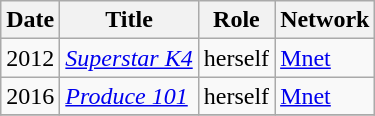<table class="wikitable">
<tr>
<th>Date</th>
<th>Title</th>
<th>Role</th>
<th>Network</th>
</tr>
<tr>
<td>2012</td>
<td><em><a href='#'>Superstar K4</a></em></td>
<td>herself</td>
<td><a href='#'>Mnet</a></td>
</tr>
<tr>
<td>2016</td>
<td><em><a href='#'>Produce 101</a></em></td>
<td>herself</td>
<td><a href='#'>Mnet</a></td>
</tr>
<tr>
</tr>
</table>
